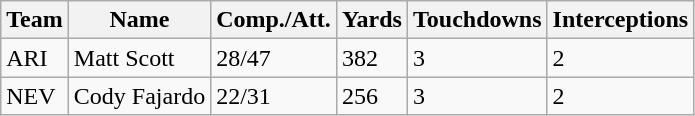<table class="wikitable sortable">
<tr>
<th>Team</th>
<th>Name</th>
<th>Comp./Att.</th>
<th>Yards</th>
<th>Touchdowns</th>
<th>Interceptions</th>
</tr>
<tr>
<td>ARI</td>
<td>Matt Scott</td>
<td>28/47</td>
<td>382</td>
<td>3</td>
<td>2</td>
</tr>
<tr>
<td>NEV</td>
<td>Cody Fajardo</td>
<td>22/31</td>
<td>256</td>
<td>3</td>
<td>2</td>
</tr>
</table>
